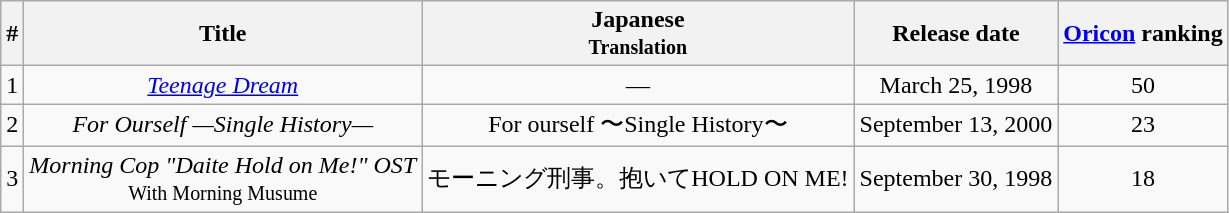<table class="wikitable" style="text-align:center">
<tr>
<th>#</th>
<th>Title</th>
<th>Japanese<br><small>Translation<br></small></th>
<th>Release date</th>
<th><a href='#'>Oricon</a> ranking</th>
</tr>
<tr>
<td>1</td>
<td><em><a href='#'>Teenage Dream</a></em></td>
<td>—</td>
<td>March 25, 1998</td>
<td>50</td>
</tr>
<tr>
<td>2</td>
<td><em>For Ourself —Single History—</em></td>
<td>For ourself 〜Single History〜</td>
<td>September 13, 2000</td>
<td>23</td>
</tr>
<tr>
<td>3</td>
<td><em>Morning Cop "Daite Hold on Me!" OST</em><br><small>With Morning Musume<br></small></td>
<td>モーニング刑事。抱いてHOLD ON ME!</td>
<td>September 30, 1998</td>
<td>18</td>
</tr>
</table>
